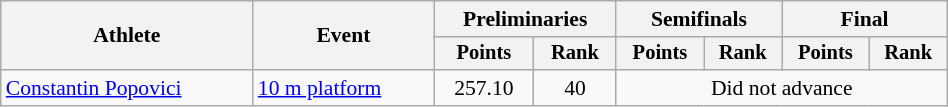<table class="wikitable" style="text-align:center; font-size:90%; width:50%;">
<tr>
<th rowspan=2>Athlete</th>
<th rowspan=2>Event</th>
<th colspan=2>Preliminaries</th>
<th colspan=2>Semifinals</th>
<th colspan=2>Final</th>
</tr>
<tr style="font-size:95%">
<th>Points</th>
<th>Rank</th>
<th>Points</th>
<th>Rank</th>
<th>Points</th>
<th>Rank</th>
</tr>
<tr>
<td align=left><a href='#'>Constantin Popovici</a></td>
<td align=left><a href='#'>10 m platform</a></td>
<td>257.10</td>
<td>40</td>
<td colspan=4>Did not advance</td>
</tr>
</table>
